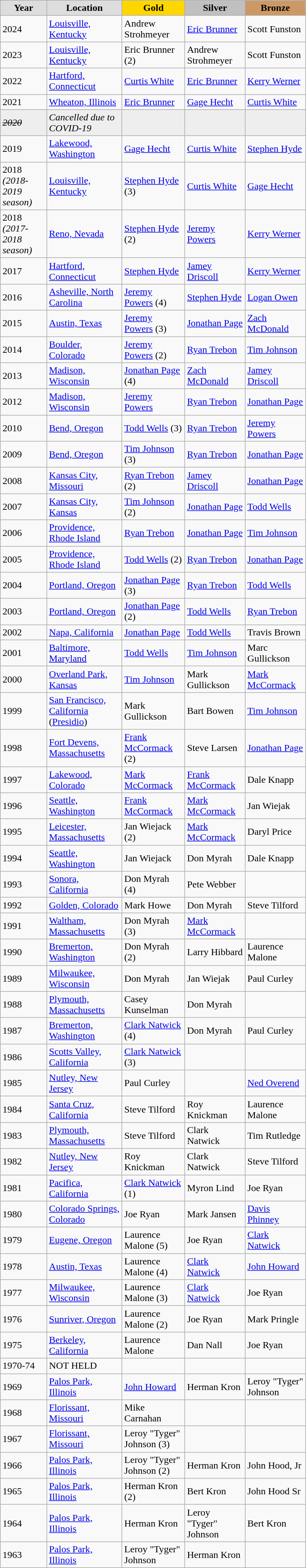<table class="wikitable" style="width: 40%; text-align:left;">
<tr>
<td style="background:#DDDDDD; font-weight:bold; text-align:center;">Year</td>
<td style="background:#DDDDDD; font-weight:bold; text-align:center;">Location</td>
<td style="background:gold; font-weight:bold; text-align:center;">Gold</td>
<td style="background:silver; font-weight:bold; text-align:center;">Silver</td>
<td style="background:#cc9966; font-weight:bold; text-align:center;">Bronze</td>
</tr>
<tr>
<td>2024</td>
<td><a href='#'>Louisville, Kentucky</a></td>
<td>Andrew Strohmeyer</td>
<td><a href='#'>Eric Brunner</a></td>
<td>Scott Funston</td>
</tr>
<tr>
<td>2023</td>
<td><a href='#'>Louisville, Kentucky</a></td>
<td>Eric Brunner (2)</td>
<td>Andrew Strohmeyer</td>
<td>Scott Funston</td>
</tr>
<tr>
<td>2022</td>
<td><a href='#'>Hartford, Connecticut</a></td>
<td><a href='#'>Curtis White</a></td>
<td><a href='#'>Eric Brunner</a></td>
<td><a href='#'>Kerry Werner</a></td>
</tr>
<tr>
<td>2021</td>
<td><a href='#'>Wheaton, Illinois</a></td>
<td><a href='#'>Eric Brunner</a></td>
<td><a href='#'>Gage Hecht</a></td>
<td><a href='#'>Curtis White</a></td>
</tr>
<tr>
<td style="background:#EEEEEE;"><del><em>2020</em></del></td>
<td style="background:#EEEEEE;"><em>Cancelled due to COVID-19</em></td>
<td style="background:#EEEEEE;"></td>
<td style="background:#EEEEEE;"></td>
<td style="background:#EEEEEE;"></td>
</tr>
<tr>
<td>2019</td>
<td><a href='#'>Lakewood, Washington</a></td>
<td><a href='#'>Gage Hecht</a></td>
<td><a href='#'>Curtis White</a></td>
<td><a href='#'>Stephen Hyde</a></td>
</tr>
<tr>
<td>2018 <em>(2018-2019 season)</em></td>
<td><a href='#'>Louisville, Kentucky</a></td>
<td><a href='#'>Stephen Hyde</a> (3)</td>
<td><a href='#'>Curtis White</a></td>
<td><a href='#'>Gage Hecht</a></td>
</tr>
<tr>
<td>2018 <em>(2017-2018 season)</em></td>
<td><a href='#'>Reno, Nevada</a></td>
<td><a href='#'>Stephen Hyde</a> (2)</td>
<td><a href='#'>Jeremy Powers</a></td>
<td><a href='#'>Kerry Werner</a></td>
</tr>
<tr>
<td>2017</td>
<td><a href='#'>Hartford, Connecticut</a></td>
<td><a href='#'>Stephen Hyde</a></td>
<td><a href='#'>Jamey Driscoll</a></td>
<td><a href='#'>Kerry Werner</a></td>
</tr>
<tr>
<td>2016</td>
<td><a href='#'>Asheville, North Carolina</a></td>
<td><a href='#'>Jeremy Powers</a> (4)</td>
<td><a href='#'>Stephen Hyde</a></td>
<td><a href='#'>Logan Owen</a></td>
</tr>
<tr>
<td>2015</td>
<td><a href='#'>Austin, Texas</a></td>
<td><a href='#'>Jeremy Powers</a> (3)</td>
<td><a href='#'>Jonathan Page</a></td>
<td><a href='#'>Zach McDonald</a></td>
</tr>
<tr>
<td>2014</td>
<td><a href='#'>Boulder, Colorado</a></td>
<td><a href='#'>Jeremy Powers</a> (2)</td>
<td><a href='#'>Ryan Trebon</a></td>
<td><a href='#'>Tim Johnson</a></td>
</tr>
<tr>
<td>2013</td>
<td><a href='#'>Madison, Wisconsin</a></td>
<td><a href='#'>Jonathan Page</a> (4)</td>
<td><a href='#'>Zach McDonald</a></td>
<td><a href='#'>Jamey Driscoll</a></td>
</tr>
<tr>
<td>2012</td>
<td><a href='#'>Madison, Wisconsin</a></td>
<td><a href='#'>Jeremy Powers</a></td>
<td><a href='#'>Ryan Trebon</a></td>
<td><a href='#'>Jonathan Page</a></td>
</tr>
<tr>
<td>2010</td>
<td><a href='#'>Bend, Oregon</a></td>
<td><a href='#'>Todd Wells</a> (3)</td>
<td><a href='#'>Ryan Trebon</a></td>
<td><a href='#'>Jeremy Powers</a></td>
</tr>
<tr>
<td>2009</td>
<td><a href='#'>Bend, Oregon</a></td>
<td><a href='#'>Tim Johnson</a> (3)</td>
<td><a href='#'>Ryan Trebon</a></td>
<td><a href='#'>Jonathan Page</a></td>
</tr>
<tr>
<td>2008</td>
<td><a href='#'>Kansas City, Missouri</a></td>
<td><a href='#'>Ryan Trebon</a> (2)</td>
<td><a href='#'>Jamey Driscoll</a></td>
<td><a href='#'>Jonathan Page</a></td>
</tr>
<tr>
<td>2007</td>
<td><a href='#'>Kansas City, Kansas</a></td>
<td><a href='#'>Tim Johnson</a> (2)</td>
<td><a href='#'>Jonathan Page</a></td>
<td><a href='#'>Todd Wells</a></td>
</tr>
<tr>
<td>2006</td>
<td><a href='#'>Providence, Rhode Island</a></td>
<td><a href='#'>Ryan Trebon</a></td>
<td><a href='#'>Jonathan Page</a></td>
<td><a href='#'>Tim Johnson</a></td>
</tr>
<tr>
<td>2005</td>
<td><a href='#'>Providence, Rhode Island</a></td>
<td><a href='#'>Todd Wells</a> (2)</td>
<td><a href='#'>Ryan Trebon</a></td>
<td><a href='#'>Jonathan Page</a></td>
</tr>
<tr>
<td>2004</td>
<td><a href='#'>Portland, Oregon</a></td>
<td><a href='#'>Jonathan Page</a> (3)</td>
<td><a href='#'>Ryan Trebon</a></td>
<td><a href='#'>Todd Wells</a></td>
</tr>
<tr>
<td>2003</td>
<td><a href='#'>Portland, Oregon</a></td>
<td><a href='#'>Jonathan Page</a> (2)</td>
<td><a href='#'>Todd Wells</a></td>
<td><a href='#'>Ryan Trebon</a></td>
</tr>
<tr>
<td>2002</td>
<td><a href='#'>Napa, California</a></td>
<td><a href='#'>Jonathan Page</a></td>
<td><a href='#'>Todd Wells</a></td>
<td>Travis Brown</td>
</tr>
<tr>
<td>2001</td>
<td><a href='#'>Baltimore, Maryland</a></td>
<td><a href='#'>Todd Wells</a></td>
<td><a href='#'>Tim Johnson</a></td>
<td>Marc Gullickson</td>
</tr>
<tr>
<td>2000</td>
<td><a href='#'>Overland Park, Kansas</a></td>
<td><a href='#'>Tim Johnson</a></td>
<td>Mark Gullickson</td>
<td><a href='#'>Mark McCormack</a></td>
</tr>
<tr>
<td>1999</td>
<td><a href='#'>San Francisco, California</a> (<a href='#'>Presidio</a>)</td>
<td>Mark Gullickson</td>
<td>Bart Bowen</td>
<td><a href='#'>Tim Johnson</a></td>
</tr>
<tr>
<td>1998</td>
<td><a href='#'>Fort Devens, Massachusetts</a></td>
<td><a href='#'>Frank McCormack</a> (2)</td>
<td>Steve Larsen</td>
<td><a href='#'>Jonathan Page</a></td>
</tr>
<tr>
<td>1997</td>
<td><a href='#'>Lakewood, Colorado</a></td>
<td><a href='#'>Mark McCormack</a></td>
<td><a href='#'>Frank McCormack</a></td>
<td>Dale Knapp</td>
</tr>
<tr>
<td>1996</td>
<td><a href='#'>Seattle, Washington</a></td>
<td><a href='#'>Frank McCormack</a></td>
<td><a href='#'>Mark McCormack</a></td>
<td>Jan Wiejak</td>
</tr>
<tr>
<td>1995</td>
<td><a href='#'>Leicester, Massachusetts</a></td>
<td>Jan Wiejack (2)</td>
<td><a href='#'>Mark McCormack</a></td>
<td>Daryl Price</td>
</tr>
<tr>
<td>1994</td>
<td><a href='#'>Seattle, Washington</a></td>
<td>Jan Wiejack</td>
<td>Don Myrah</td>
<td>Dale Knapp</td>
</tr>
<tr>
<td>1993</td>
<td><a href='#'>Sonora, California</a></td>
<td>Don Myrah (4)</td>
<td>Pete Webber</td>
<td></td>
</tr>
<tr>
<td>1992</td>
<td><a href='#'>Golden, Colorado</a></td>
<td>Mark Howe</td>
<td>Don Myrah</td>
<td>Steve Tilford</td>
</tr>
<tr>
<td>1991</td>
<td><a href='#'>Waltham, Massachusetts</a></td>
<td>Don Myrah (3)</td>
<td><a href='#'>Mark McCormack</a></td>
<td></td>
</tr>
<tr>
<td>1990</td>
<td><a href='#'>Bremerton, Washington</a></td>
<td>Don Myrah (2)</td>
<td>Larry Hibbard</td>
<td>Laurence Malone</td>
</tr>
<tr>
<td>1989</td>
<td><a href='#'>Milwaukee, Wisconsin</a></td>
<td>Don Myrah</td>
<td>Jan Wiejak</td>
<td>Paul Curley</td>
</tr>
<tr>
<td>1988</td>
<td><a href='#'>Plymouth, Massachusetts</a></td>
<td>Casey Kunselman</td>
<td>Don Myrah</td>
<td></td>
</tr>
<tr>
<td>1987</td>
<td><a href='#'>Bremerton, Washington</a></td>
<td><a href='#'>Clark Natwick</a> (4)</td>
<td>Don Myrah</td>
<td>Paul Curley</td>
</tr>
<tr>
<td>1986</td>
<td><a href='#'>Scotts Valley, California</a></td>
<td><a href='#'>Clark Natwick</a> (3)</td>
<td></td>
<td></td>
</tr>
<tr>
<td>1985</td>
<td><a href='#'>Nutley, New Jersey</a></td>
<td>Paul Curley</td>
<td></td>
<td><a href='#'>Ned Overend</a></td>
</tr>
<tr>
<td>1984</td>
<td><a href='#'>Santa Cruz, California</a></td>
<td>Steve Tilford</td>
<td>Roy Knickman</td>
<td>Laurence Malone</td>
</tr>
<tr>
<td>1983</td>
<td><a href='#'>Plymouth, Massachusetts</a></td>
<td>Steve Tilford</td>
<td>Clark Natwick</td>
<td>Tim Rutledge</td>
</tr>
<tr>
<td>1982</td>
<td><a href='#'>Nutley, New Jersey</a></td>
<td>Roy Knickman</td>
<td>Clark Natwick</td>
<td>Steve Tilford</td>
</tr>
<tr>
<td>1981</td>
<td><a href='#'>Pacifica, California</a></td>
<td><a href='#'>Clark Natwick</a> (1)</td>
<td>Myron Lind</td>
<td>Joe Ryan</td>
</tr>
<tr>
<td>1980</td>
<td><a href='#'>Colorado Springs, Colorado</a></td>
<td>Joe Ryan</td>
<td>Mark Jansen</td>
<td><a href='#'>Davis Phinney</a></td>
</tr>
<tr>
<td>1979</td>
<td><a href='#'>Eugene, Oregon</a></td>
<td>Laurence Malone (5)</td>
<td>Joe Ryan</td>
<td><a href='#'>Clark Natwick</a></td>
</tr>
<tr>
<td>1978</td>
<td><a href='#'>Austin, Texas</a></td>
<td>Laurence Malone (4)</td>
<td><a href='#'>Clark Natwick</a></td>
<td><a href='#'>John Howard</a></td>
</tr>
<tr>
<td>1977</td>
<td><a href='#'>Milwaukee, Wisconsin</a></td>
<td>Laurence Malone (3)</td>
<td><a href='#'>Clark Natwick</a></td>
<td>Joe Ryan</td>
</tr>
<tr>
<td>1976</td>
<td><a href='#'>Sunriver, Oregon</a></td>
<td>Laurence Malone (2)</td>
<td>Joe Ryan</td>
<td>Mark Pringle</td>
</tr>
<tr>
<td>1975</td>
<td><a href='#'>Berkeley, California</a></td>
<td>Laurence Malone</td>
<td>Dan Nall</td>
<td>Joe Ryan</td>
</tr>
<tr>
<td>1970-74</td>
<td>NOT HELD</td>
<td></td>
<td></td>
<td></td>
</tr>
<tr>
<td>1969</td>
<td><a href='#'>Palos Park, Illinois</a></td>
<td><a href='#'>John Howard</a></td>
<td>Herman Kron</td>
<td>Leroy "Tyger" Johnson</td>
</tr>
<tr>
<td>1968</td>
<td><a href='#'>Florissant, Missouri</a></td>
<td>Mike Carnahan</td>
<td></td>
<td></td>
</tr>
<tr>
<td>1967</td>
<td><a href='#'>Florissant, Missouri</a></td>
<td>Leroy "Tyger" Johnson (3)</td>
<td></td>
<td></td>
</tr>
<tr>
<td>1966</td>
<td><a href='#'>Palos Park, Illinois</a></td>
<td>Leroy "Tyger" Johnson (2)</td>
<td>Herman Kron</td>
<td>John Hood, Jr</td>
</tr>
<tr>
<td>1965</td>
<td><a href='#'>Palos Park, Illinois</a></td>
<td>Herman Kron (2)</td>
<td>Bert Kron</td>
<td>John Hood Sr</td>
</tr>
<tr>
<td>1964</td>
<td><a href='#'>Palos Park, Illinois</a></td>
<td>Herman Kron</td>
<td>Leroy "Tyger" Johnson</td>
<td>Bert Kron</td>
</tr>
<tr>
<td>1963</td>
<td><a href='#'>Palos Park, Illinois</a></td>
<td>Leroy "Tyger" Johnson</td>
<td>Herman Kron</td>
<td></td>
</tr>
</table>
